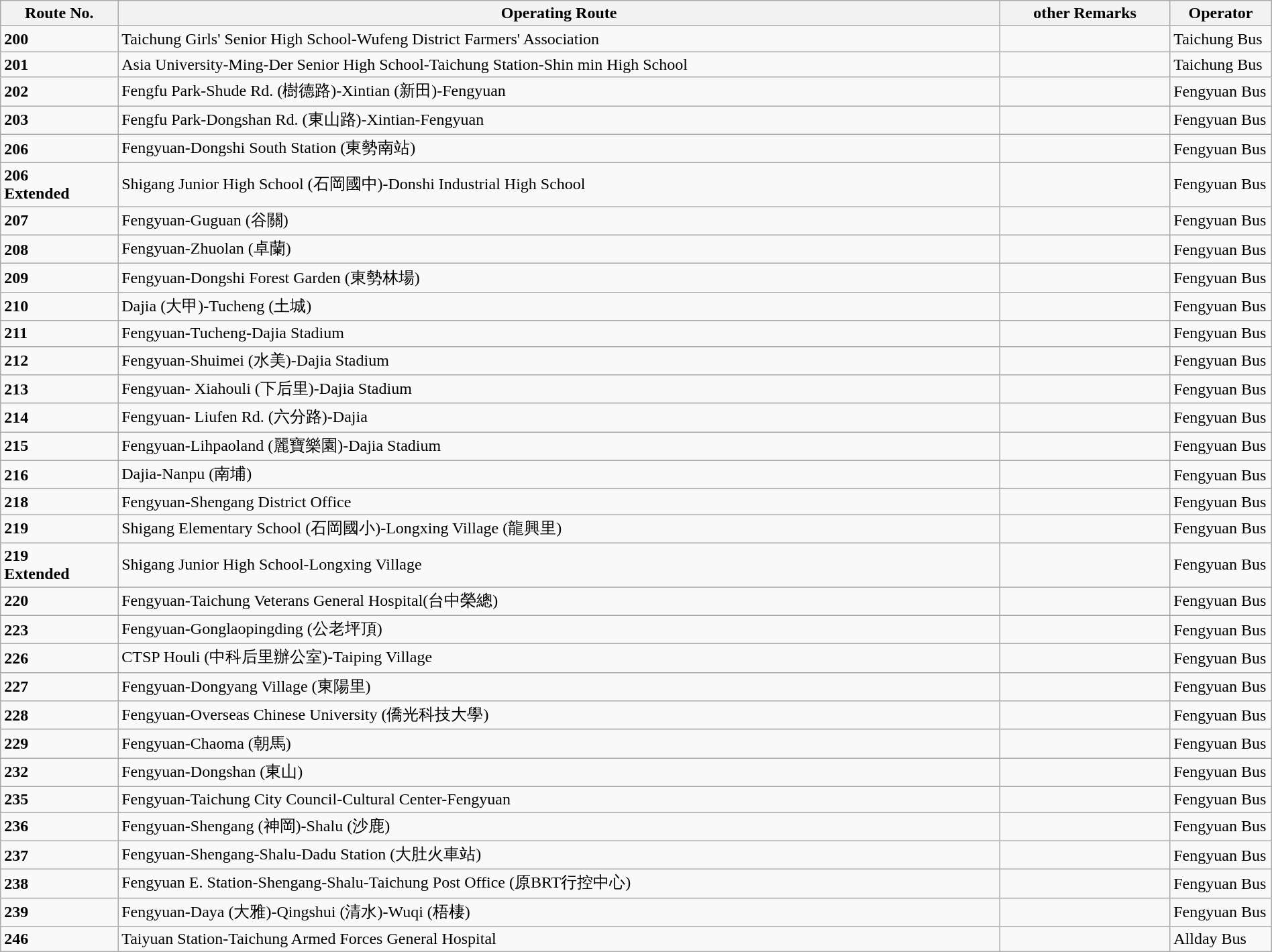<table class="wikitable" width="100%" align="center">
<tr>
<th>Route No.</th>
<th>Operating Route</th>
<th>other Remarks</th>
<th width="8%">Operator</th>
</tr>
<tr>
<td><strong><span>200</span></strong></td>
<td>Taichung Girls' Senior High School-Wufeng District Farmers' Association</td>
<td></td>
<td>Taichung Bus</td>
</tr>
<tr>
<td><strong><span>201</span></strong></td>
<td>Asia University-Ming-Der Senior High School-Taichung Station-Shin min High School</td>
<td></td>
<td>Taichung Bus</td>
</tr>
<tr>
<td><strong><span>202</span></strong></td>
<td>Fengfu Park-Shude Rd. (樹德路)-Xintian (新田)-Fengyuan</td>
<td></td>
<td>Fengyuan Bus</td>
</tr>
<tr>
<td><strong><span>203</span></strong></td>
<td>Fengfu Park-Dongshan Rd. (東山路)-Xintian-Fengyuan</td>
<td></td>
<td>Fengyuan Bus</td>
</tr>
<tr>
<td><strong><span>206</span></strong></td>
<td>Fengyuan-Dongshi South Station (東勢南站)</td>
<td></td>
<td>Fengyuan Bus</td>
</tr>
<tr>
<td><strong><span>206 <br>Extended </span></strong></td>
<td>Shigang Junior High School (石岡國中)-Donshi Industrial High School</td>
<td></td>
<td>Fengyuan Bus</td>
</tr>
<tr>
<td><strong><span>207</span></strong></td>
<td>Fengyuan-Guguan (谷關)</td>
<td></td>
<td>Fengyuan Bus</td>
</tr>
<tr>
<td><strong><span>208</span></strong></td>
<td>Fengyuan-Zhuolan (卓蘭)</td>
<td></td>
<td>Fengyuan Bus</td>
</tr>
<tr>
<td><strong><span>209</span></strong></td>
<td>Fengyuan-Dongshi Forest Garden (東勢林場)</td>
<td></td>
<td>Fengyuan Bus</td>
</tr>
<tr>
<td><strong><span>210</span></strong></td>
<td>Dajia (大甲)-Tucheng (土城)</td>
<td></td>
<td>Fengyuan Bus</td>
</tr>
<tr>
<td><strong><span>211</span></strong></td>
<td>Fengyuan-Tucheng-Dajia Stadium</td>
<td></td>
<td>Fengyuan Bus</td>
</tr>
<tr>
<td><strong><span>212</span></strong></td>
<td>Fengyuan-Shuimei (水美)-Dajia Stadium</td>
<td></td>
<td>Fengyuan Bus</td>
</tr>
<tr>
<td><strong><span>213</span></strong></td>
<td>Fengyuan- Xiahouli (下后里)-Dajia Stadium</td>
<td></td>
<td>Fengyuan Bus</td>
</tr>
<tr>
<td><strong><span>214</span></strong></td>
<td>Fengyuan- Liufen Rd. (六分路)-Dajia</td>
<td></td>
<td>Fengyuan Bus</td>
</tr>
<tr>
<td><strong><span>215</span></strong></td>
<td>Fengyuan-Lihpaoland (麗寶樂園)-Dajia Stadium</td>
<td></td>
<td>Fengyuan Bus</td>
</tr>
<tr>
<td><strong><span>216</span></strong></td>
<td>Dajia-Nanpu (南埔)</td>
<td></td>
<td>Fengyuan Bus</td>
</tr>
<tr>
<td><strong><span>218</span></strong></td>
<td>Fengyuan-Shengang District Office</td>
<td></td>
<td>Fengyuan Bus</td>
</tr>
<tr>
<td><strong><span>219</span></strong></td>
<td>Shigang Elementary School (石岡國小)-Longxing Village (龍興里)</td>
<td></td>
<td>Fengyuan Bus</td>
</tr>
<tr>
<td><strong><span>219 <br>Extended </span></strong></td>
<td>Shigang Junior High School-Longxing Village</td>
<td></td>
<td>Fengyuan Bus</td>
</tr>
<tr>
<td><strong><span>220</span></strong></td>
<td>Fengyuan-Taichung Veterans General Hospital(台中榮總)</td>
<td></td>
<td>Fengyuan Bus</td>
</tr>
<tr>
<td><strong><span>223</span></strong></td>
<td>Fengyuan-Gonglaopingding (公老坪頂)</td>
<td></td>
<td>Fengyuan Bus</td>
</tr>
<tr>
<td><strong><span>226</span></strong></td>
<td>CTSP Houli (中科后里辦公室)-Taiping Village</td>
<td></td>
<td>Fengyuan Bus</td>
</tr>
<tr>
<td><strong><span>227</span></strong></td>
<td>Fengyuan-Dongyang Village (東陽里)</td>
<td></td>
<td>Fengyuan Bus</td>
</tr>
<tr>
<td><strong><span>228</span></strong></td>
<td>Fengyuan-Overseas Chinese University (僑光科技大學)</td>
<td></td>
<td>Fengyuan Bus</td>
</tr>
<tr>
<td><strong><span>229</span></strong></td>
<td>Fengyuan-Chaoma (朝馬)</td>
<td></td>
<td>Fengyuan Bus</td>
</tr>
<tr>
<td><strong><span>232</span></strong></td>
<td>Fengyuan-Dongshan (東山)</td>
<td></td>
<td>Fengyuan Bus</td>
</tr>
<tr>
<td><strong><span>235</span></strong></td>
<td>Fengyuan-Taichung City Council-Cultural Center-Fengyuan</td>
<td></td>
<td>Fengyuan Bus</td>
</tr>
<tr>
<td><strong><span>236</span></strong></td>
<td>Fengyuan-Shengang (神岡)-Shalu (沙鹿)</td>
<td></td>
<td>Fengyuan Bus</td>
</tr>
<tr>
<td><strong><span>237</span></strong></td>
<td>Fengyuan-Shengang-Shalu-Dadu Station (大肚火車站)</td>
<td></td>
<td>Fengyuan Bus</td>
</tr>
<tr>
<td><strong><span>238</span></strong></td>
<td>Fengyuan E. Station-Shengang-Shalu-Taichung Post Office (原BRT行控中心)</td>
<td></td>
<td>Fengyuan Bus</td>
</tr>
<tr>
<td><strong><span>239</span></strong></td>
<td>Fengyuan-Daya (大雅)-Qingshui (清水)-Wuqi (梧棲)</td>
<td></td>
<td>Fengyuan Bus</td>
</tr>
<tr>
<td><strong><span>246</span></strong></td>
<td>Taiyuan Station-Taichung Armed Forces General Hospital</td>
<td></td>
<td>Allday Bus</td>
</tr>
</table>
